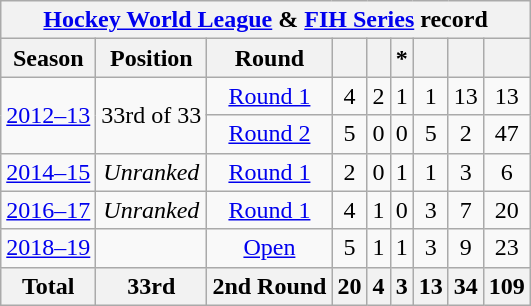<table class="wikitable" style="text-align: center;">
<tr>
<th colspan=9><a href='#'>Hockey World League</a> & <a href='#'>FIH Series</a> record</th>
</tr>
<tr>
<th>Season</th>
<th>Position</th>
<th>Round</th>
<th></th>
<th></th>
<th> *</th>
<th></th>
<th></th>
<th></th>
</tr>
<tr>
<td rowspan=2><a href='#'>2012–13</a></td>
<td rowspan=2>33rd of 33</td>
<td><a href='#'>Round 1</a></td>
<td>4</td>
<td>2</td>
<td>1</td>
<td>1</td>
<td>13</td>
<td>13</td>
</tr>
<tr>
<td><a href='#'>Round 2</a></td>
<td>5</td>
<td>0</td>
<td>0</td>
<td>5</td>
<td>2</td>
<td>47</td>
</tr>
<tr>
<td><a href='#'>2014–15</a></td>
<td><em>Unranked</em></td>
<td><a href='#'>Round 1</a></td>
<td>2</td>
<td>0</td>
<td>1</td>
<td>1</td>
<td>3</td>
<td>6</td>
</tr>
<tr>
<td><a href='#'>2016–17</a></td>
<td><em>Unranked</em></td>
<td><a href='#'>Round 1</a></td>
<td>4</td>
<td>1</td>
<td>0</td>
<td>3</td>
<td>7</td>
<td>20</td>
</tr>
<tr>
<td><a href='#'>2018–19</a></td>
<td></td>
<td><a href='#'>Open</a></td>
<td>5</td>
<td>1</td>
<td>1</td>
<td>3</td>
<td>9</td>
<td>23</td>
</tr>
<tr>
<th>Total</th>
<th>33rd</th>
<th>2nd Round</th>
<th>20</th>
<th>4</th>
<th>3</th>
<th>13</th>
<th>34</th>
<th>109</th>
</tr>
</table>
